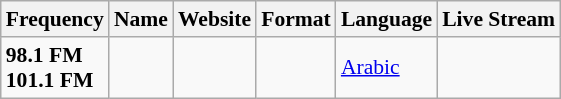<table class="wikitable" style="font-size: 90%;">
<tr>
<th>Frequency</th>
<th>Name</th>
<th>Website</th>
<th>Format</th>
<th>Language</th>
<th>Live Stream</th>
</tr>
<tr>
<td><strong>98.1 FM</strong><br><strong>101.1 FM</strong></td>
<td></td>
<td></td>
<td></td>
<td><a href='#'>Arabic</a></td>
<td></td>
</tr>
</table>
